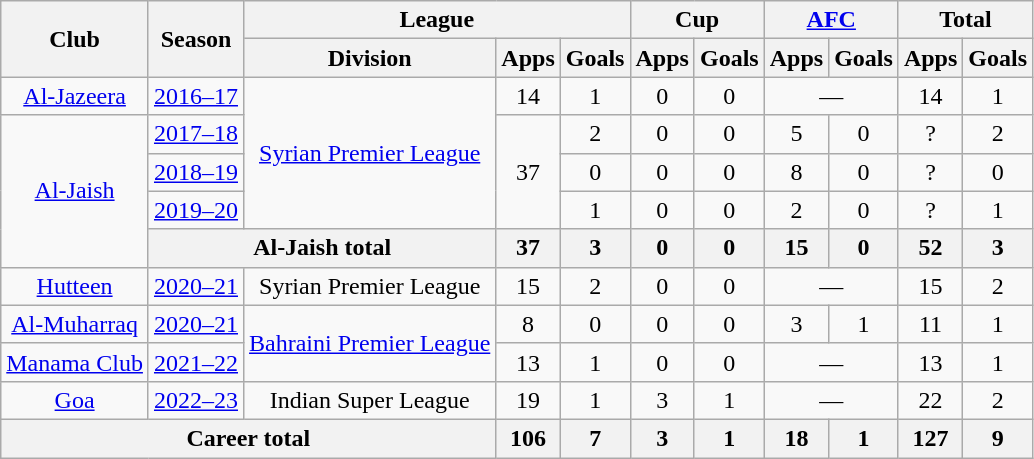<table class="wikitable" style="text-align: center;">
<tr>
<th rowspan="2">Club</th>
<th rowspan="2">Season</th>
<th colspan="3">League</th>
<th colspan="2">Cup</th>
<th colspan="2"><a href='#'>AFC</a></th>
<th colspan="2">Total</th>
</tr>
<tr>
<th>Division</th>
<th>Apps</th>
<th>Goals</th>
<th>Apps</th>
<th>Goals</th>
<th>Apps</th>
<th>Goals</th>
<th>Apps</th>
<th>Goals</th>
</tr>
<tr>
<td rowspan="1"><a href='#'>Al-Jazeera</a></td>
<td><a href='#'>2016–17</a></td>
<td rowspan="4"><a href='#'>Syrian Premier League</a></td>
<td>14</td>
<td>1</td>
<td>0</td>
<td>0</td>
<td colspan="2">—</td>
<td>14</td>
<td>1</td>
</tr>
<tr>
<td rowspan="4"><a href='#'>Al-Jaish</a></td>
<td><a href='#'>2017–18</a></td>
<td rowspan="3">37</td>
<td>2</td>
<td>0</td>
<td>0</td>
<td>5</td>
<td>0</td>
<td>?</td>
<td>2</td>
</tr>
<tr>
<td><a href='#'>2018–19</a></td>
<td>0</td>
<td>0</td>
<td>0</td>
<td>8</td>
<td>0</td>
<td>?</td>
<td>0</td>
</tr>
<tr>
<td><a href='#'>2019–20</a></td>
<td>1</td>
<td>0</td>
<td>0</td>
<td>2</td>
<td>0</td>
<td>?</td>
<td>1</td>
</tr>
<tr>
<th colspan="2">Al-Jaish total</th>
<th>37</th>
<th>3</th>
<th>0</th>
<th>0</th>
<th>15</th>
<th>0</th>
<th>52</th>
<th>3</th>
</tr>
<tr>
<td rowspan="1"><a href='#'>Hutteen</a></td>
<td><a href='#'>2020–21</a></td>
<td rowspan="1">Syrian Premier League</td>
<td>15</td>
<td>2</td>
<td>0</td>
<td>0</td>
<td colspan="2">—</td>
<td>15</td>
<td>2</td>
</tr>
<tr>
<td rowspan="1"><a href='#'>Al-Muharraq</a></td>
<td><a href='#'>2020–21</a></td>
<td rowspan="2"><a href='#'>Bahraini Premier League</a></td>
<td>8</td>
<td>0</td>
<td>0</td>
<td>0</td>
<td>3</td>
<td>1</td>
<td>11</td>
<td>1</td>
</tr>
<tr>
<td rowspan="1"><a href='#'>Manama Club</a></td>
<td><a href='#'>2021–22</a></td>
<td>13</td>
<td>1</td>
<td>0</td>
<td>0</td>
<td colspan="2">—</td>
<td>13</td>
<td>1</td>
</tr>
<tr>
<td rowspan="1"><a href='#'>Goa</a></td>
<td><a href='#'>2022–23</a></td>
<td>Indian Super League</td>
<td>19</td>
<td>1</td>
<td>3</td>
<td>1</td>
<td colspan="2">—</td>
<td>22</td>
<td>2</td>
</tr>
<tr>
<th colspan="3">Career total</th>
<th>106</th>
<th>7</th>
<th>3</th>
<th>1</th>
<th>18</th>
<th>1</th>
<th>127</th>
<th>9</th>
</tr>
</table>
